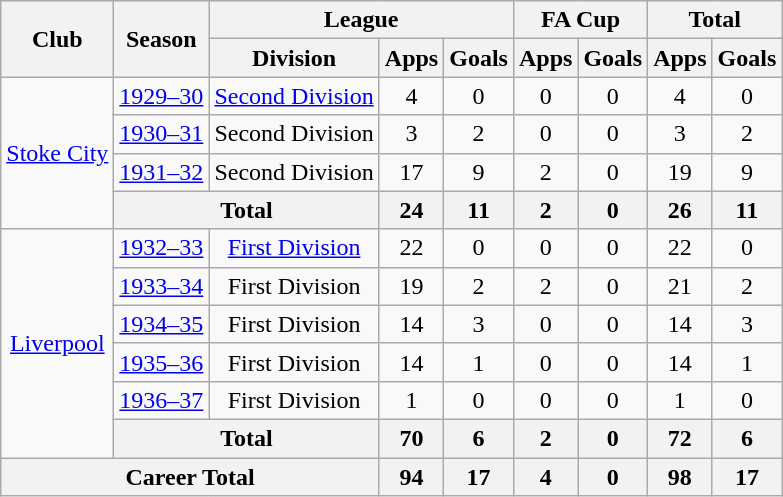<table class="wikitable" style="text-align: center;">
<tr>
<th rowspan="2">Club</th>
<th rowspan="2">Season</th>
<th colspan="3">League</th>
<th colspan="2">FA Cup</th>
<th colspan="2">Total</th>
</tr>
<tr>
<th>Division</th>
<th>Apps</th>
<th>Goals</th>
<th>Apps</th>
<th>Goals</th>
<th>Apps</th>
<th>Goals</th>
</tr>
<tr>
<td rowspan="4"><a href='#'>Stoke City</a></td>
<td><a href='#'>1929–30</a></td>
<td><a href='#'>Second Division</a></td>
<td>4</td>
<td>0</td>
<td>0</td>
<td>0</td>
<td>4</td>
<td>0</td>
</tr>
<tr>
<td><a href='#'>1930–31</a></td>
<td>Second Division</td>
<td>3</td>
<td>2</td>
<td>0</td>
<td>0</td>
<td>3</td>
<td>2</td>
</tr>
<tr>
<td><a href='#'>1931–32</a></td>
<td>Second Division</td>
<td>17</td>
<td>9</td>
<td>2</td>
<td>0</td>
<td>19</td>
<td>9</td>
</tr>
<tr>
<th colspan=2>Total</th>
<th>24</th>
<th>11</th>
<th>2</th>
<th>0</th>
<th>26</th>
<th>11</th>
</tr>
<tr>
<td rowspan="6"><a href='#'>Liverpool</a></td>
<td><a href='#'>1932–33</a></td>
<td><a href='#'>First Division</a></td>
<td>22</td>
<td>0</td>
<td>0</td>
<td>0</td>
<td>22</td>
<td>0</td>
</tr>
<tr>
<td><a href='#'>1933–34</a></td>
<td>First Division</td>
<td>19</td>
<td>2</td>
<td>2</td>
<td>0</td>
<td>21</td>
<td>2</td>
</tr>
<tr>
<td><a href='#'>1934–35</a></td>
<td>First Division</td>
<td>14</td>
<td>3</td>
<td>0</td>
<td>0</td>
<td>14</td>
<td>3</td>
</tr>
<tr>
<td><a href='#'>1935–36</a></td>
<td>First Division</td>
<td>14</td>
<td>1</td>
<td>0</td>
<td>0</td>
<td>14</td>
<td>1</td>
</tr>
<tr>
<td><a href='#'>1936–37</a></td>
<td>First Division</td>
<td>1</td>
<td>0</td>
<td>0</td>
<td>0</td>
<td>1</td>
<td>0</td>
</tr>
<tr>
<th colspan=2>Total</th>
<th>70</th>
<th>6</th>
<th>2</th>
<th>0</th>
<th>72</th>
<th>6</th>
</tr>
<tr>
<th colspan="3">Career Total</th>
<th>94</th>
<th>17</th>
<th>4</th>
<th>0</th>
<th>98</th>
<th>17</th>
</tr>
</table>
